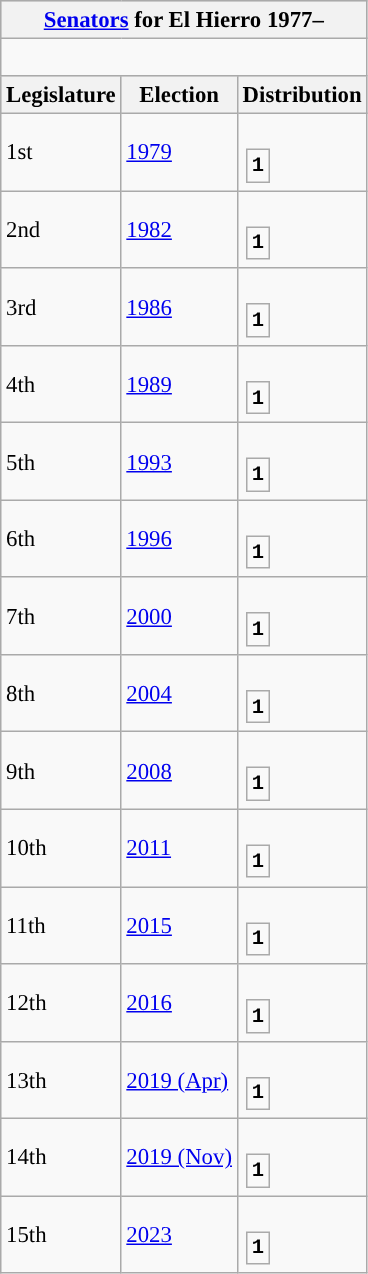<table class="wikitable" style="font-size:95%;">
<tr bgcolor="#CCCCCC">
<th colspan="3"><a href='#'>Senators</a> for El Hierro 1977–</th>
</tr>
<tr>
<td colspan="3"><br>




</td>
</tr>
<tr bgcolor="#CCCCCC">
<th>Legislature</th>
<th>Election</th>
<th>Distribution</th>
</tr>
<tr>
<td>1st</td>
<td><a href='#'>1979</a></td>
<td><br><table style="width:1.5em; font-size:90%; text-align:center; font-family:Courier New;">
<tr style="font-weight:bold">
<td style="background:">1</td>
</tr>
</table>
</td>
</tr>
<tr>
<td>2nd</td>
<td><a href='#'>1982</a></td>
<td><br><table style="width:1.5em; font-size:90%; text-align:center; font-family:Courier New;">
<tr style="font-weight:bold">
<td style="background:">1</td>
</tr>
</table>
</td>
</tr>
<tr>
<td>3rd</td>
<td><a href='#'>1986</a></td>
<td><br><table style="width:1.5em; font-size:90%; text-align:center; font-family:Courier New;">
<tr style="font-weight:bold">
<td style="background:">1</td>
</tr>
</table>
</td>
</tr>
<tr>
<td>4th</td>
<td><a href='#'>1989</a></td>
<td><br><table style="width:1.5em; font-size:90%; text-align:center; font-family:Courier New;">
<tr style="font-weight:bold">
<td style="background:">1</td>
</tr>
</table>
</td>
</tr>
<tr>
<td>5th</td>
<td><a href='#'>1993</a></td>
<td><br><table style="width:1.5em; font-size:90%; text-align:center; font-family:Courier New;">
<tr style="font-weight:bold">
<td style="background:">1</td>
</tr>
</table>
</td>
</tr>
<tr>
<td>6th</td>
<td><a href='#'>1996</a></td>
<td><br><table style="width:1.5em; font-size:90%; text-align:center; font-family:Courier New;">
<tr style="font-weight:bold">
<td style="background:">1</td>
</tr>
</table>
</td>
</tr>
<tr>
<td>7th</td>
<td><a href='#'>2000</a></td>
<td><br><table style="width:1.5em; font-size:90%; text-align:center; font-family:Courier New;">
<tr style="font-weight:bold">
<td style="background:">1</td>
</tr>
</table>
</td>
</tr>
<tr>
<td>8th</td>
<td><a href='#'>2004</a></td>
<td><br><table style="width:1.5em; font-size:90%; text-align:center; font-family:Courier New;">
<tr style="font-weight:bold">
<td style="background:">1</td>
</tr>
</table>
</td>
</tr>
<tr>
<td>9th</td>
<td><a href='#'>2008</a></td>
<td><br><table style="width:1.5em; font-size:90%; text-align:center; font-family:Courier New;">
<tr style="font-weight:bold">
<td style="background:">1</td>
</tr>
</table>
</td>
</tr>
<tr>
<td>10th</td>
<td><a href='#'>2011</a></td>
<td><br><table style="width:1.5em; font-size:90%; text-align:center; font-family:Courier New;">
<tr style="font-weight:bold">
<td style="background:">1</td>
</tr>
</table>
</td>
</tr>
<tr>
<td>11th</td>
<td><a href='#'>2015</a></td>
<td><br><table style="width:1.5em; font-size:90%; text-align:center; font-family:Courier New;">
<tr style="font-weight:bold">
<td style="background:">1</td>
</tr>
</table>
</td>
</tr>
<tr>
<td>12th</td>
<td><a href='#'>2016</a></td>
<td><br><table style="width:1.5em; font-size:90%; text-align:center; font-family:Courier New;">
<tr style="font-weight:bold">
<td style="background:">1</td>
</tr>
</table>
</td>
</tr>
<tr>
<td>13th</td>
<td><a href='#'>2019 (Apr)</a></td>
<td><br><table style="width:1.5em; font-size:90%; text-align:center; font-family:Courier New;">
<tr style="font-weight:bold">
<td style="background:">1</td>
</tr>
</table>
</td>
</tr>
<tr>
<td>14th</td>
<td><a href='#'>2019 (Nov)</a></td>
<td><br><table style="width:1.5em; font-size:90%; text-align:center; font-family:Courier New;">
<tr style="font-weight:bold">
<td style="background:">1</td>
</tr>
</table>
</td>
</tr>
<tr>
<td>15th</td>
<td><a href='#'>2023</a></td>
<td><br><table style="width:1.5em; font-size:90%; text-align:center; font-family:Courier New;">
<tr style="font-weight:bold">
<td style="background:">1</td>
</tr>
</table>
</td>
</tr>
</table>
